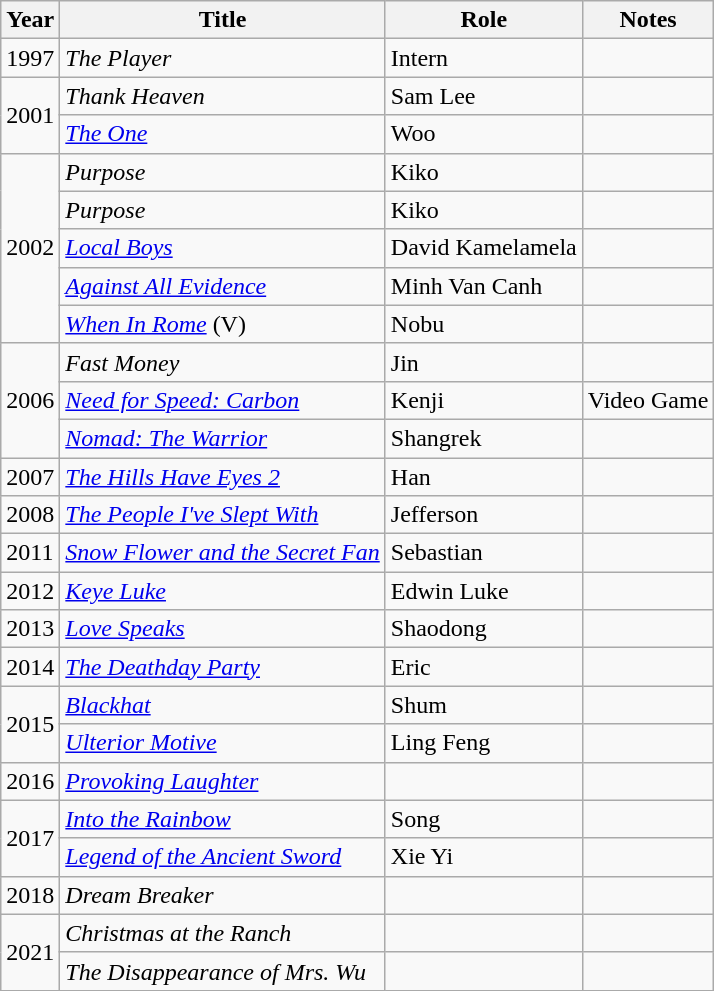<table class="wikitable sortable">
<tr>
<th>Year</th>
<th>Title</th>
<th>Role</th>
<th>Notes</th>
</tr>
<tr>
<td>1997</td>
<td><em>The Player</em></td>
<td>Intern</td>
<td></td>
</tr>
<tr>
<td rowspan="2">2001</td>
<td><em>Thank Heaven</em></td>
<td>Sam Lee</td>
<td></td>
</tr>
<tr>
<td><em><a href='#'>The One</a></em></td>
<td>Woo</td>
<td></td>
</tr>
<tr>
<td rowspan="5">2002</td>
<td><em>Purpose</em></td>
<td>Kiko</td>
<td></td>
</tr>
<tr>
<td><em>Purpose</em></td>
<td>Kiko</td>
<td></td>
</tr>
<tr>
<td><em><a href='#'>Local Boys</a></em></td>
<td>David Kamelamela</td>
<td></td>
</tr>
<tr>
<td><em><a href='#'>Against All Evidence</a></em></td>
<td>Minh Van Canh</td>
<td></td>
</tr>
<tr>
<td><em><a href='#'>When In Rome</a></em> (V)</td>
<td>Nobu</td>
<td></td>
</tr>
<tr>
<td rowspan="3">2006</td>
<td><em>Fast Money</em></td>
<td>Jin</td>
<td></td>
</tr>
<tr>
<td><em><a href='#'>Need for Speed: Carbon</a></em></td>
<td>Kenji</td>
<td>Video Game</td>
</tr>
<tr>
<td><em><a href='#'>Nomad: The Warrior</a></em></td>
<td>Shangrek</td>
<td></td>
</tr>
<tr>
<td>2007</td>
<td><em><a href='#'>The Hills Have Eyes 2</a></em></td>
<td>Han</td>
<td></td>
</tr>
<tr>
<td>2008</td>
<td><em><a href='#'>The People I've Slept With</a></em></td>
<td>Jefferson</td>
<td></td>
</tr>
<tr>
<td>2011</td>
<td><em><a href='#'>Snow Flower and the Secret Fan</a></em></td>
<td>Sebastian</td>
<td></td>
</tr>
<tr>
<td>2012</td>
<td><em><a href='#'>Keye Luke</a></em></td>
<td>Edwin Luke</td>
<td></td>
</tr>
<tr>
<td>2013</td>
<td><em><a href='#'>Love Speaks</a></em></td>
<td>Shaodong</td>
<td></td>
</tr>
<tr>
<td>2014</td>
<td><em><a href='#'>The Deathday Party</a></em></td>
<td>Eric</td>
<td></td>
</tr>
<tr>
<td rowspan="2">2015</td>
<td><em><a href='#'>Blackhat</a></em></td>
<td>Shum</td>
<td></td>
</tr>
<tr>
<td><em><a href='#'>Ulterior Motive</a></em></td>
<td>Ling Feng</td>
<td></td>
</tr>
<tr>
<td>2016</td>
<td><em><a href='#'>Provoking Laughter</a></em></td>
<td></td>
<td></td>
</tr>
<tr>
<td rowspan="2">2017</td>
<td><em><a href='#'>Into the Rainbow</a></em></td>
<td>Song</td>
<td></td>
</tr>
<tr>
<td><em><a href='#'>Legend of the Ancient Sword</a></em></td>
<td>Xie Yi</td>
<td></td>
</tr>
<tr>
<td>2018</td>
<td><em>Dream Breaker</em></td>
<td></td>
<td></td>
</tr>
<tr>
<td rowspan="2">2021</td>
<td><em>Christmas at the Ranch</em></td>
<td></td>
<td></td>
</tr>
<tr>
<td><em>The Disappearance of Mrs. Wu</em></td>
<td></td>
<td></td>
</tr>
<tr>
</tr>
</table>
